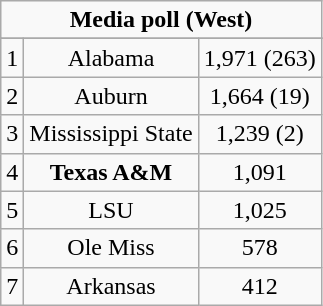<table class="wikitable">
<tr align="center">
<td align="center" Colspan="3"><strong>Media poll (West)</strong></td>
</tr>
<tr align="center">
</tr>
<tr align="center">
<td>1</td>
<td>Alabama</td>
<td>1,971 (263)</td>
</tr>
<tr align="center">
<td>2</td>
<td>Auburn</td>
<td>1,664 (19)</td>
</tr>
<tr align="center">
<td>3</td>
<td>Mississippi State</td>
<td>1,239 (2)</td>
</tr>
<tr align="center">
<td>4</td>
<td><strong>Texas A&M</strong></td>
<td>1,091</td>
</tr>
<tr align="center">
<td>5</td>
<td>LSU</td>
<td>1,025</td>
</tr>
<tr align="center">
<td>6</td>
<td>Ole Miss</td>
<td>578</td>
</tr>
<tr align="center">
<td>7</td>
<td>Arkansas</td>
<td>412</td>
</tr>
</table>
